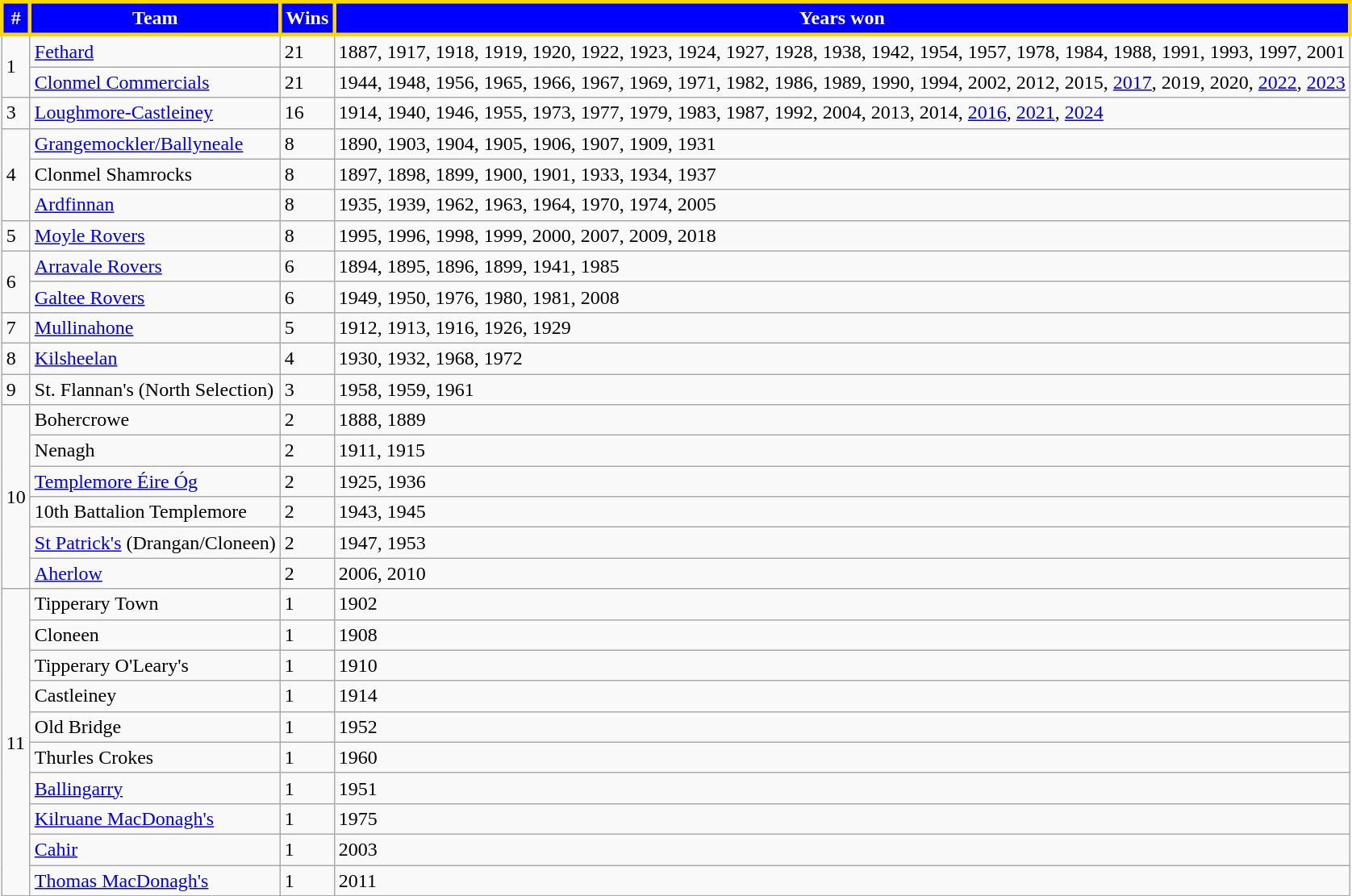<table class="wikitable">
<tr>
<th style="background:blue;color:white;border:3px solid gold">#</th>
<th style="background:blue;color:white;border:3px solid gold">Team</th>
<th style="background:blue;color:white;border:3px solid gold">Wins</th>
<th style="background:blue;color:white;border:3px solid gold">Years won</th>
</tr>
<tr>
<td rowspan=2>1</td>
<td><a href='#'>Fethard</a></td>
<td>21</td>
<td>1887, 1917, 1918, 1919, 1920, 1922, 1923, 1924, 1927, 1928, 1938, 1942, 1954, 1957, 1978, 1984, 1988, 1991, 1993, 1997, 2001</td>
</tr>
<tr>
<td><a href='#'>Clonmel Commercials</a></td>
<td>21</td>
<td>1944, 1948, 1956, 1965, 1966, 1967, 1969, 1971, 1982, 1986, 1989, 1990, 1994, 2002, 2012, 2015, <a href='#'>2017</a>, 2019, 2020, <a href='#'>2022</a>, <a href='#'>2023</a></td>
</tr>
<tr>
<td>3</td>
<td><a href='#'>Loughmore-Castleiney</a></td>
<td>16</td>
<td>1914, 1940, 1946, 1955, 1973, 1977, 1979, 1983, 1987, 1992, 2004, 2013, 2014, <a href='#'>2016</a>, <a href='#'>2021</a>, <a href='#'>2024</a></td>
</tr>
<tr>
<td rowspan=3>4</td>
<td><a href='#'>Grangemockler/Ballyneale</a></td>
<td>8</td>
<td>1890, 1903, 1904, 1905, 1906, 1907, 1909, 1931</td>
</tr>
<tr>
<td>Clonmel Shamrocks</td>
<td>8</td>
<td>1897, 1898, 1899, 1900, 1901, 1933, 1934, 1937</td>
</tr>
<tr>
<td><a href='#'>Ardfinnan</a></td>
<td>8</td>
<td>1935, 1939, 1962, 1963, 1964, 1970, 1974, 2005</td>
</tr>
<tr>
<td>5</td>
<td><a href='#'>Moyle Rovers</a></td>
<td>8</td>
<td>1995, 1996, 1998, 1999, 2000, 2007, 2009, 2018</td>
</tr>
<tr>
<td rowspan=2>6</td>
<td><a href='#'>Arravale Rovers</a></td>
<td>6</td>
<td>1894, 1895, 1896, 1899, 1941, 1985</td>
</tr>
<tr>
<td><a href='#'>Galtee Rovers</a></td>
<td>6</td>
<td>1949, 1950, 1976, 1980, 1981, 2008</td>
</tr>
<tr>
<td>7</td>
<td><a href='#'>Mullinahone</a></td>
<td>5</td>
<td>1912, 1913, 1916, 1926, 1929</td>
</tr>
<tr>
<td>8</td>
<td><a href='#'>Kilsheelan</a></td>
<td>4</td>
<td>1930, 1932, 1968, 1972</td>
</tr>
<tr>
<td>9</td>
<td>St. Flannan's (North Selection)</td>
<td>3</td>
<td>1958, 1959, 1961</td>
</tr>
<tr>
<td rowspan=6>10</td>
<td>Bohercrowe</td>
<td>2</td>
<td>1888, 1889</td>
</tr>
<tr>
<td>Nenagh</td>
<td>2</td>
<td>1911, 1915</td>
</tr>
<tr>
<td><a href='#'>Templemore Éire Óg</a></td>
<td>2</td>
<td>1925, 1936</td>
</tr>
<tr>
<td>10th Battalion Templemore</td>
<td>2</td>
<td>1943, 1945</td>
</tr>
<tr>
<td><a href='#'>St Patrick's</a> (Drangan/Cloneen)</td>
<td>2</td>
<td>1947, 1953</td>
</tr>
<tr>
<td><a href='#'>Aherlow</a></td>
<td>2</td>
<td>2006, 2010</td>
</tr>
<tr>
<td rowspan=10>11</td>
<td>Tipperary Town</td>
<td>1</td>
<td>1902</td>
</tr>
<tr>
<td>Cloneen</td>
<td>1</td>
<td>1908</td>
</tr>
<tr>
<td>Tipperary O'Leary's</td>
<td>1</td>
<td>1910</td>
</tr>
<tr>
<td>Castleiney</td>
<td>1</td>
<td>1914</td>
</tr>
<tr>
<td>Old Bridge</td>
<td>1</td>
<td>1952</td>
</tr>
<tr>
<td>Thurles Crokes</td>
<td>1</td>
<td>1960</td>
</tr>
<tr>
<td><a href='#'>Ballingarry</a></td>
<td>1</td>
<td>1951</td>
</tr>
<tr>
<td><a href='#'>Kilruane MacDonagh's</a></td>
<td>1</td>
<td>1975</td>
</tr>
<tr>
<td><a href='#'>Cahir</a></td>
<td>1</td>
<td>2003</td>
</tr>
<tr>
<td><a href='#'>Thomas MacDonagh's</a></td>
<td>1</td>
<td>2011</td>
</tr>
</table>
